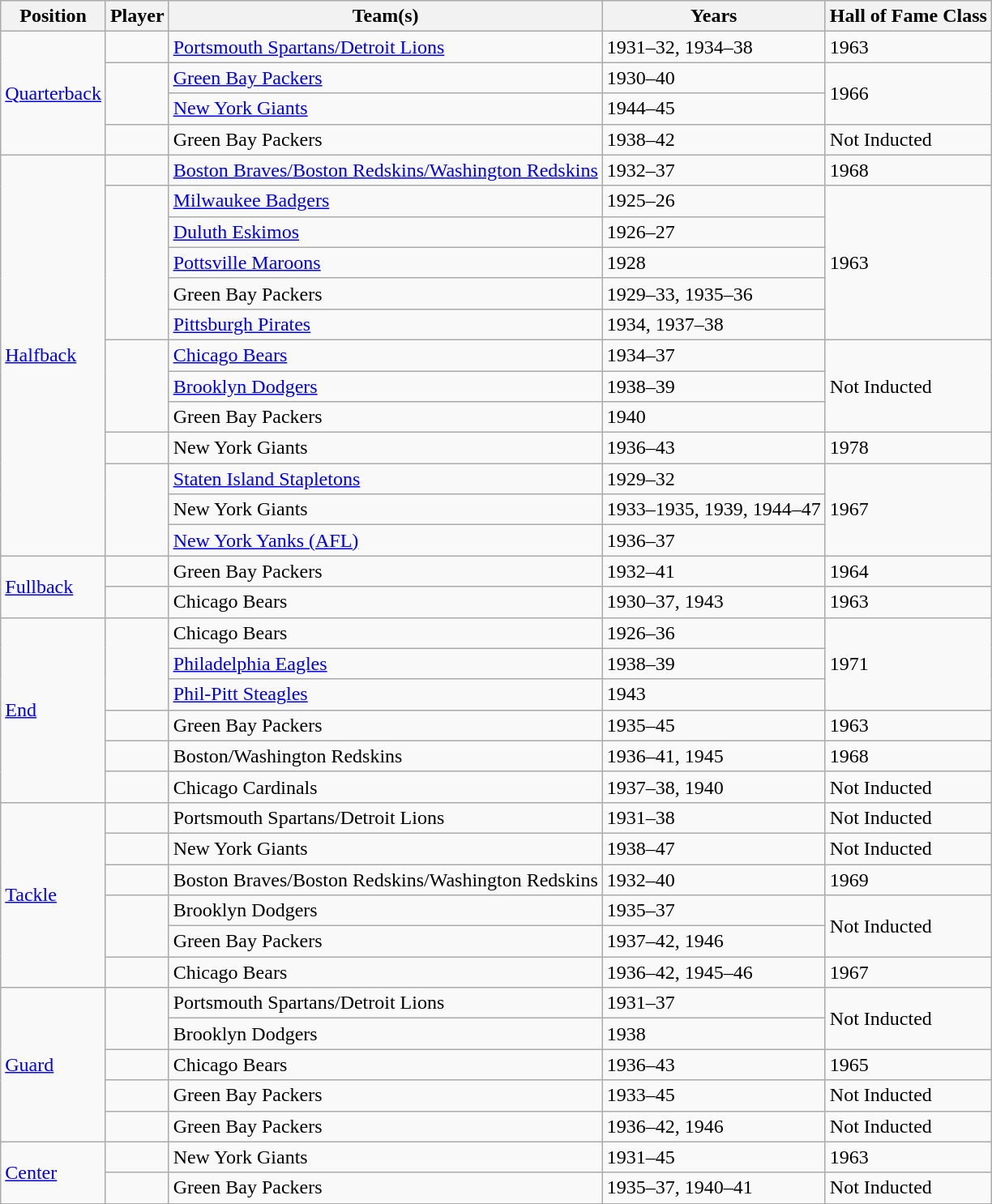<table class="wikitable sortable">
<tr>
<th>Position</th>
<th>Player</th>
<th>Team(s)</th>
<th>Years</th>
<th>Hall of Fame Class</th>
</tr>
<tr>
<td rowspan=4><a href='#'>Quarterback</a></td>
<td></td>
<td sortname="Detroit Lions"><a href='#'>Portsmouth Spartans/Detroit Lions</a></td>
<td>1931–32, 1934–38</td>
<td>1963</td>
</tr>
<tr>
<td rowspan=2></td>
<td><a href='#'>Green Bay Packers</a></td>
<td>1930–40</td>
<td rowspan=2>1966</td>
</tr>
<tr>
<td><a href='#'>New York Giants</a></td>
<td>1944–45</td>
</tr>
<tr>
<td></td>
<td>Green Bay Packers</td>
<td>1938–42</td>
<td>Not Inducted</td>
</tr>
<tr>
<td rowspan=13><a href='#'>Halfback</a></td>
<td></td>
<td><a href='#'>Boston Braves/Boston Redskins/Washington Redskins</a></td>
<td>1932–37</td>
<td>1968</td>
</tr>
<tr>
<td rowspan=5></td>
<td><a href='#'>Milwaukee Badgers</a></td>
<td>1925–26</td>
<td rowspan=5>1963</td>
</tr>
<tr>
<td><a href='#'>Duluth Eskimos</a></td>
<td>1926–27</td>
</tr>
<tr>
<td><a href='#'>Pottsville Maroons</a></td>
<td>1928</td>
</tr>
<tr>
<td>Green Bay Packers</td>
<td>1929–33, 1935–36</td>
</tr>
<tr>
<td><a href='#'>Pittsburgh Pirates</a></td>
<td>1934, 1937–38</td>
</tr>
<tr>
<td rowspan=3></td>
<td><a href='#'>Chicago Bears</a></td>
<td>1934–37</td>
<td rowspan=3>Not Inducted</td>
</tr>
<tr>
<td><a href='#'>Brooklyn Dodgers</a></td>
<td>1938–39</td>
</tr>
<tr>
<td>Green Bay Packers</td>
<td>1940</td>
</tr>
<tr>
<td></td>
<td>New York Giants</td>
<td>1936–43</td>
<td>1978</td>
</tr>
<tr>
<td rowspan=3></td>
<td><a href='#'>Staten Island Stapletons</a></td>
<td>1929–32</td>
<td rowspan=3>1967</td>
</tr>
<tr>
<td>New York Giants</td>
<td>1933–1935, 1939, 1944–47</td>
</tr>
<tr>
<td><a href='#'> New York Yanks (AFL)</a></td>
<td>1936–37</td>
</tr>
<tr>
<td rowspan=2><a href='#'>Fullback</a></td>
<td></td>
<td>Green Bay Packers</td>
<td>1932–41</td>
<td>1964</td>
</tr>
<tr>
<td></td>
<td>Chicago Bears</td>
<td>1930–37, 1943</td>
<td>1963</td>
</tr>
<tr>
<td rowspan=6><a href='#'>End</a></td>
<td rowspan=3></td>
<td>Chicago Bears</td>
<td>1926–36</td>
<td rowspan=3>1971</td>
</tr>
<tr>
<td><a href='#'>Philadelphia Eagles</a></td>
<td>1938–39</td>
</tr>
<tr>
<td><a href='#'>Phil-Pitt Steagles</a></td>
<td>1943</td>
</tr>
<tr>
<td></td>
<td>Green Bay Packers</td>
<td>1935–45</td>
<td>1963</td>
</tr>
<tr>
<td></td>
<td>Boston/Washington Redskins</td>
<td>1936–41, 1945</td>
<td>1968</td>
</tr>
<tr>
<td></td>
<td>Chicago Cardinals</td>
<td>1937–38, 1940</td>
<td>Not Inducted</td>
</tr>
<tr>
<td rowspan=6><a href='#'>Tackle</a></td>
<td></td>
<td>Portsmouth Spartans/Detroit Lions</td>
<td>1931–38</td>
<td>Not Inducted</td>
</tr>
<tr>
<td></td>
<td>New York Giants</td>
<td>1938–47</td>
<td>Not Inducted</td>
</tr>
<tr>
<td></td>
<td>Boston Braves/Boston Redskins/Washington Redskins</td>
<td>1932–40</td>
<td>1969</td>
</tr>
<tr>
<td rowspan=2></td>
<td>Brooklyn Dodgers</td>
<td>1935–37</td>
<td rowspan=2>Not Inducted</td>
</tr>
<tr>
<td>Green Bay Packers</td>
<td>1937–42, 1946</td>
</tr>
<tr>
<td></td>
<td>Chicago Bears</td>
<td>1936–42, 1945–46</td>
<td>1967</td>
</tr>
<tr>
<td rowspan=5><a href='#'>Guard</a></td>
<td rowspan=2></td>
<td>Portsmouth Spartans/Detroit Lions</td>
<td>1931–37</td>
<td rowspan=2>Not Inducted</td>
</tr>
<tr>
<td>Brooklyn Dodgers</td>
<td>1938</td>
</tr>
<tr>
<td></td>
<td>Chicago Bears</td>
<td>1936–43</td>
<td>1965</td>
</tr>
<tr>
<td></td>
<td>Green Bay Packers</td>
<td>1933–45</td>
<td>Not Inducted</td>
</tr>
<tr>
<td></td>
<td>Green Bay Packers</td>
<td>1936–42, 1946</td>
<td>Not Inducted</td>
</tr>
<tr>
<td rowspan=2><a href='#'>Center</a></td>
<td></td>
<td>New York Giants</td>
<td>1931–45</td>
<td>1963</td>
</tr>
<tr>
<td></td>
<td>Green Bay Packers</td>
<td>1935–37, 1940–41</td>
<td>Not Inducted</td>
</tr>
<tr>
</tr>
</table>
